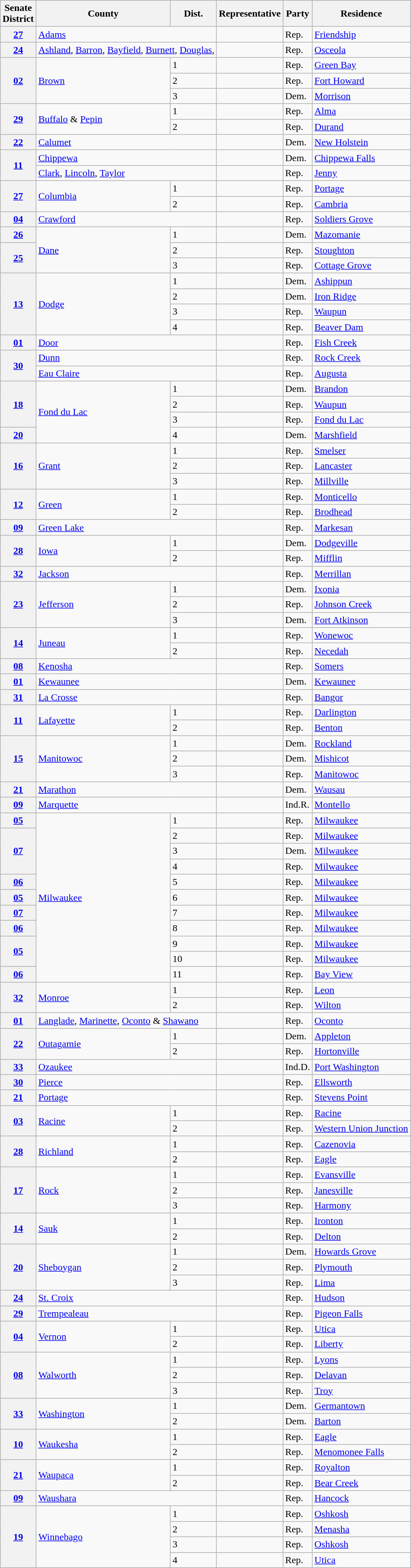<table class="wikitable sortable">
<tr>
<th>Senate<br>District</th>
<th>County</th>
<th>Dist.</th>
<th>Representative</th>
<th>Party</th>
<th>Residence</th>
</tr>
<tr>
<th><a href='#'>27</a></th>
<td text-align="left" colspan="2"><a href='#'>Adams</a></td>
<td></td>
<td>Rep.</td>
<td><a href='#'>Friendship</a></td>
</tr>
<tr>
<th><a href='#'>24</a></th>
<td text-align="left" colspan="2"><a href='#'>Ashland</a>, <a href='#'>Barron</a>, <a href='#'>Bayfield</a>, <a href='#'>Burnett</a>, <a href='#'>Douglas</a>, </td>
<td></td>
<td>Rep.</td>
<td><a href='#'>Osceola</a></td>
</tr>
<tr>
<th rowspan="3"><a href='#'>02</a></th>
<td text-align="left" rowspan="3"><a href='#'>Brown</a></td>
<td>1</td>
<td></td>
<td>Rep.</td>
<td><a href='#'>Green Bay</a></td>
</tr>
<tr>
<td>2</td>
<td></td>
<td>Rep.</td>
<td><a href='#'>Fort Howard</a></td>
</tr>
<tr>
<td>3</td>
<td></td>
<td>Dem.</td>
<td><a href='#'>Morrison</a></td>
</tr>
<tr>
<th rowspan="2"><a href='#'>29</a></th>
<td text-align="left" rowspan="2"><a href='#'>Buffalo</a> & <a href='#'>Pepin</a></td>
<td>1</td>
<td></td>
<td>Rep.</td>
<td><a href='#'>Alma</a></td>
</tr>
<tr>
<td>2</td>
<td></td>
<td>Rep.</td>
<td><a href='#'>Durand</a></td>
</tr>
<tr>
<th><a href='#'>22</a></th>
<td text-align="left" colspan="2"><a href='#'>Calumet</a></td>
<td></td>
<td>Dem.</td>
<td><a href='#'>New Holstein</a></td>
</tr>
<tr>
<th rowspan="2"><a href='#'>11</a></th>
<td text-align="left" colspan="2"><a href='#'>Chippewa</a> </td>
<td></td>
<td>Dem.</td>
<td><a href='#'>Chippewa Falls</a></td>
</tr>
<tr>
<td text-align="left" colspan="2"><a href='#'>Clark</a>, <a href='#'>Lincoln</a>, <a href='#'>Taylor</a> </td>
<td></td>
<td>Rep.</td>
<td><a href='#'>Jenny</a></td>
</tr>
<tr>
<th rowspan="2"><a href='#'>27</a></th>
<td text-align="left" rowspan="2"><a href='#'>Columbia</a></td>
<td>1</td>
<td></td>
<td>Rep.</td>
<td><a href='#'>Portage</a></td>
</tr>
<tr>
<td>2</td>
<td></td>
<td>Rep.</td>
<td><a href='#'>Cambria</a></td>
</tr>
<tr>
<th><a href='#'>04</a></th>
<td text-align="left" colspan="2"><a href='#'>Crawford</a></td>
<td></td>
<td>Rep.</td>
<td><a href='#'>Soldiers Grove</a></td>
</tr>
<tr>
<th><a href='#'>26</a></th>
<td text-align="left" rowspan="3"><a href='#'>Dane</a></td>
<td>1</td>
<td></td>
<td>Dem.</td>
<td><a href='#'>Mazomanie</a></td>
</tr>
<tr>
<th rowspan="2"><a href='#'>25</a></th>
<td>2</td>
<td></td>
<td>Rep.</td>
<td><a href='#'>Stoughton</a></td>
</tr>
<tr>
<td>3</td>
<td></td>
<td>Rep.</td>
<td><a href='#'>Cottage Grove</a></td>
</tr>
<tr>
<th rowspan="4"><a href='#'>13</a></th>
<td text-align="left" rowspan="4"><a href='#'>Dodge</a></td>
<td>1</td>
<td></td>
<td>Dem.</td>
<td><a href='#'>Ashippun</a></td>
</tr>
<tr>
<td>2</td>
<td></td>
<td>Dem.</td>
<td><a href='#'>Iron Ridge</a></td>
</tr>
<tr>
<td>3</td>
<td></td>
<td>Rep.</td>
<td><a href='#'>Waupun</a></td>
</tr>
<tr>
<td>4</td>
<td></td>
<td>Rep.</td>
<td><a href='#'>Beaver Dam</a></td>
</tr>
<tr>
<th><a href='#'>01</a></th>
<td text-align="left" colspan="2"><a href='#'>Door</a></td>
<td></td>
<td>Rep.</td>
<td><a href='#'>Fish Creek</a></td>
</tr>
<tr>
<th rowspan="2"><a href='#'>30</a></th>
<td text-align="left" colspan="2"><a href='#'>Dunn</a></td>
<td></td>
<td>Rep.</td>
<td><a href='#'>Rock Creek</a></td>
</tr>
<tr>
<td text-align="left" colspan="2"><a href='#'>Eau Claire</a></td>
<td></td>
<td>Rep.</td>
<td><a href='#'>Augusta</a></td>
</tr>
<tr>
<th rowspan="3"><a href='#'>18</a></th>
<td text-align="left" rowspan="4"><a href='#'>Fond du Lac</a></td>
<td>1</td>
<td></td>
<td>Dem.</td>
<td><a href='#'>Brandon</a></td>
</tr>
<tr>
<td>2</td>
<td></td>
<td>Rep.</td>
<td><a href='#'>Waupun</a></td>
</tr>
<tr>
<td>3</td>
<td></td>
<td>Rep.</td>
<td><a href='#'>Fond du Lac</a></td>
</tr>
<tr>
<th><a href='#'>20</a></th>
<td>4</td>
<td></td>
<td>Dem.</td>
<td><a href='#'>Marshfield</a></td>
</tr>
<tr>
<th rowspan="3"><a href='#'>16</a></th>
<td text-align="left" rowspan="3"><a href='#'>Grant</a></td>
<td>1</td>
<td></td>
<td>Rep.</td>
<td><a href='#'>Smelser</a></td>
</tr>
<tr>
<td>2</td>
<td></td>
<td>Rep.</td>
<td><a href='#'>Lancaster</a></td>
</tr>
<tr>
<td>3</td>
<td></td>
<td>Rep.</td>
<td><a href='#'>Millville</a></td>
</tr>
<tr>
<th rowspan="2"><a href='#'>12</a></th>
<td text-align="left" rowspan="2"><a href='#'>Green</a></td>
<td>1</td>
<td></td>
<td>Rep.</td>
<td><a href='#'>Monticello</a></td>
</tr>
<tr>
<td>2</td>
<td></td>
<td>Rep.</td>
<td><a href='#'>Brodhead</a></td>
</tr>
<tr>
<th><a href='#'>09</a></th>
<td text-align="left" colspan="2"><a href='#'>Green Lake</a></td>
<td></td>
<td>Rep.</td>
<td><a href='#'>Markesan</a></td>
</tr>
<tr>
<th rowspan="2"><a href='#'>28</a></th>
<td text-align="left" rowspan="2"><a href='#'>Iowa</a></td>
<td>1</td>
<td></td>
<td>Dem.</td>
<td><a href='#'>Dodgeville</a></td>
</tr>
<tr>
<td>2</td>
<td></td>
<td>Rep.</td>
<td><a href='#'>Mifflin</a></td>
</tr>
<tr>
<th><a href='#'>32</a></th>
<td text-align="left" colspan="2"><a href='#'>Jackson</a></td>
<td></td>
<td>Rep.</td>
<td><a href='#'>Merrillan</a></td>
</tr>
<tr>
<th rowspan="3"><a href='#'>23</a></th>
<td text-align="left" rowspan="3"><a href='#'>Jefferson</a></td>
<td>1</td>
<td></td>
<td>Dem.</td>
<td><a href='#'>Ixonia</a></td>
</tr>
<tr>
<td>2</td>
<td></td>
<td>Rep.</td>
<td><a href='#'>Johnson Creek</a></td>
</tr>
<tr>
<td>3</td>
<td></td>
<td>Dem.</td>
<td><a href='#'>Fort Atkinson</a></td>
</tr>
<tr>
<th rowspan="2"><a href='#'>14</a></th>
<td text-align="left" rowspan="2"><a href='#'>Juneau</a></td>
<td>1</td>
<td></td>
<td>Rep.</td>
<td><a href='#'>Wonewoc</a></td>
</tr>
<tr>
<td>2</td>
<td></td>
<td>Rep.</td>
<td><a href='#'>Necedah</a></td>
</tr>
<tr>
<th><a href='#'>08</a></th>
<td text-align="left" colspan="2"><a href='#'>Kenosha</a></td>
<td></td>
<td>Rep.</td>
<td><a href='#'>Somers</a></td>
</tr>
<tr>
<th><a href='#'>01</a></th>
<td text-align="left" colspan="2"><a href='#'>Kewaunee</a></td>
<td></td>
<td>Dem.</td>
<td><a href='#'>Kewaunee</a></td>
</tr>
<tr>
<th><a href='#'>31</a></th>
<td text-align="left" colspan="2"><a href='#'>La Crosse</a></td>
<td></td>
<td>Rep.</td>
<td><a href='#'>Bangor</a></td>
</tr>
<tr>
<th rowspan="2"><a href='#'>11</a></th>
<td text-align="left" rowspan="2"><a href='#'>Lafayette</a></td>
<td>1</td>
<td></td>
<td>Rep.</td>
<td><a href='#'>Darlington</a></td>
</tr>
<tr>
<td>2</td>
<td></td>
<td>Rep.</td>
<td><a href='#'>Benton</a></td>
</tr>
<tr>
<th rowspan="3"><a href='#'>15</a></th>
<td text-align="left" rowspan="3"><a href='#'>Manitowoc</a></td>
<td>1</td>
<td></td>
<td>Dem.</td>
<td><a href='#'>Rockland</a></td>
</tr>
<tr>
<td>2</td>
<td></td>
<td>Dem.</td>
<td><a href='#'>Mishicot</a></td>
</tr>
<tr>
<td>3</td>
<td></td>
<td>Rep.</td>
<td><a href='#'>Manitowoc</a></td>
</tr>
<tr>
<th><a href='#'>21</a></th>
<td text-align="left" colspan="2"><a href='#'>Marathon</a></td>
<td></td>
<td>Dem.</td>
<td><a href='#'>Wausau</a></td>
</tr>
<tr>
<th><a href='#'>09</a></th>
<td text-align="left" colspan="2"><a href='#'>Marquette</a></td>
<td></td>
<td>Ind.R.</td>
<td><a href='#'>Montello</a></td>
</tr>
<tr>
<th><a href='#'>05</a></th>
<td text-align="left" rowspan="11"><a href='#'>Milwaukee</a></td>
<td>1</td>
<td></td>
<td>Rep.</td>
<td><a href='#'>Milwaukee</a></td>
</tr>
<tr>
<th rowspan="3"><a href='#'>07</a></th>
<td>2</td>
<td></td>
<td>Rep.</td>
<td><a href='#'>Milwaukee</a></td>
</tr>
<tr>
<td>3</td>
<td></td>
<td>Dem.</td>
<td><a href='#'>Milwaukee</a></td>
</tr>
<tr>
<td>4</td>
<td></td>
<td>Rep.</td>
<td><a href='#'>Milwaukee</a></td>
</tr>
<tr>
<th><a href='#'>06</a></th>
<td>5</td>
<td></td>
<td>Rep.</td>
<td><a href='#'>Milwaukee</a></td>
</tr>
<tr>
<th><a href='#'>05</a></th>
<td>6</td>
<td></td>
<td>Rep.</td>
<td><a href='#'>Milwaukee</a></td>
</tr>
<tr>
<th><a href='#'>07</a></th>
<td>7</td>
<td></td>
<td>Rep.</td>
<td><a href='#'>Milwaukee</a></td>
</tr>
<tr>
<th><a href='#'>06</a></th>
<td>8</td>
<td></td>
<td>Rep.</td>
<td><a href='#'>Milwaukee</a></td>
</tr>
<tr>
<th rowspan="2"><a href='#'>05</a></th>
<td>9</td>
<td></td>
<td>Rep.</td>
<td><a href='#'>Milwaukee</a></td>
</tr>
<tr>
<td>10</td>
<td></td>
<td>Rep.</td>
<td><a href='#'>Milwaukee</a></td>
</tr>
<tr>
<th><a href='#'>06</a></th>
<td>11</td>
<td></td>
<td>Rep.</td>
<td><a href='#'>Bay View</a></td>
</tr>
<tr>
<th rowspan="2"><a href='#'>32</a></th>
<td text-align="left" rowspan="2"><a href='#'>Monroe</a></td>
<td>1</td>
<td></td>
<td>Rep.</td>
<td><a href='#'>Leon</a></td>
</tr>
<tr>
<td>2</td>
<td></td>
<td>Rep.</td>
<td><a href='#'>Wilton</a></td>
</tr>
<tr>
<th><a href='#'>01</a></th>
<td text-align="left" colspan="2"><a href='#'>Langlade</a>, <a href='#'>Marinette</a>, <a href='#'>Oconto</a> & <a href='#'>Shawano</a></td>
<td></td>
<td>Rep.</td>
<td><a href='#'>Oconto</a></td>
</tr>
<tr>
<th rowspan="2"><a href='#'>22</a></th>
<td text-align="left" rowspan="2"><a href='#'>Outagamie</a></td>
<td>1</td>
<td></td>
<td>Dem.</td>
<td><a href='#'>Appleton</a></td>
</tr>
<tr>
<td>2</td>
<td></td>
<td>Rep.</td>
<td><a href='#'>Hortonville</a></td>
</tr>
<tr>
<th><a href='#'>33</a></th>
<td text-align="left" colspan="2"><a href='#'>Ozaukee</a></td>
<td></td>
<td>Ind.D.</td>
<td><a href='#'>Port Washington</a></td>
</tr>
<tr>
<th><a href='#'>30</a></th>
<td text-align="left" colspan="2"><a href='#'>Pierce</a></td>
<td></td>
<td>Rep.</td>
<td><a href='#'>Ellsworth</a></td>
</tr>
<tr>
<th><a href='#'>21</a></th>
<td text-align="left" colspan="2"><a href='#'>Portage</a></td>
<td></td>
<td>Rep.</td>
<td><a href='#'>Stevens Point</a></td>
</tr>
<tr>
<th rowspan="2"><a href='#'>03</a></th>
<td text-align="left" rowspan="2"><a href='#'>Racine</a></td>
<td>1</td>
<td></td>
<td>Rep.</td>
<td><a href='#'>Racine</a></td>
</tr>
<tr>
<td>2</td>
<td></td>
<td>Rep.</td>
<td><a href='#'>Western Union Junction</a></td>
</tr>
<tr>
<th rowspan="2"><a href='#'>28</a></th>
<td text-align="left" rowspan="2"><a href='#'>Richland</a></td>
<td>1</td>
<td></td>
<td>Rep.</td>
<td><a href='#'>Cazenovia</a></td>
</tr>
<tr>
<td>2</td>
<td></td>
<td>Rep.</td>
<td><a href='#'>Eagle</a></td>
</tr>
<tr>
<th rowspan="3"><a href='#'>17</a></th>
<td text-align="left" rowspan="3"><a href='#'>Rock</a></td>
<td>1</td>
<td></td>
<td>Rep.</td>
<td><a href='#'>Evansville</a></td>
</tr>
<tr>
<td>2</td>
<td></td>
<td>Rep.</td>
<td><a href='#'>Janesville</a></td>
</tr>
<tr>
<td>3</td>
<td></td>
<td>Rep.</td>
<td><a href='#'>Harmony</a></td>
</tr>
<tr>
<th rowspan="2"><a href='#'>14</a></th>
<td text-align="left" rowspan="2"><a href='#'>Sauk</a></td>
<td>1</td>
<td></td>
<td>Rep.</td>
<td><a href='#'>Ironton</a></td>
</tr>
<tr>
<td>2</td>
<td></td>
<td>Rep.</td>
<td><a href='#'>Delton</a></td>
</tr>
<tr>
<th rowspan="3"><a href='#'>20</a></th>
<td text-align="left" rowspan="3"><a href='#'>Sheboygan</a></td>
<td>1</td>
<td></td>
<td>Dem.</td>
<td><a href='#'>Howards Grove</a></td>
</tr>
<tr>
<td>2</td>
<td></td>
<td>Rep.</td>
<td><a href='#'>Plymouth</a></td>
</tr>
<tr>
<td>3</td>
<td></td>
<td>Rep.</td>
<td><a href='#'>Lima</a></td>
</tr>
<tr>
<th><a href='#'>24</a></th>
<td text-align="left" colspan="2"><a href='#'>St. Croix</a></td>
<td></td>
<td>Rep.</td>
<td><a href='#'>Hudson</a></td>
</tr>
<tr>
<th><a href='#'>29</a></th>
<td text-align="left" colspan="2"><a href='#'>Trempealeau</a></td>
<td></td>
<td>Rep.</td>
<td><a href='#'>Pigeon Falls</a></td>
</tr>
<tr>
<th rowspan="2"><a href='#'>04</a></th>
<td text-align="left" rowspan="2"><a href='#'>Vernon</a></td>
<td>1</td>
<td></td>
<td>Rep.</td>
<td><a href='#'>Utica</a></td>
</tr>
<tr>
<td>2</td>
<td></td>
<td>Rep.</td>
<td><a href='#'>Liberty</a></td>
</tr>
<tr>
<th rowspan="3"><a href='#'>08</a></th>
<td text-align="left" rowspan="3"><a href='#'>Walworth</a></td>
<td>1</td>
<td></td>
<td>Rep.</td>
<td><a href='#'>Lyons</a></td>
</tr>
<tr>
<td>2</td>
<td></td>
<td>Rep.</td>
<td><a href='#'>Delavan</a></td>
</tr>
<tr>
<td>3</td>
<td></td>
<td>Rep.</td>
<td><a href='#'>Troy</a></td>
</tr>
<tr>
<th rowspan="2"><a href='#'>33</a></th>
<td text-align="left" rowspan="2"><a href='#'>Washington</a></td>
<td>1</td>
<td></td>
<td>Dem.</td>
<td><a href='#'>Germantown</a></td>
</tr>
<tr>
<td>2</td>
<td></td>
<td>Dem.</td>
<td><a href='#'>Barton</a></td>
</tr>
<tr>
<th rowspan="2"><a href='#'>10</a></th>
<td text-align="left" rowspan="2"><a href='#'>Waukesha</a></td>
<td>1</td>
<td></td>
<td>Rep.</td>
<td><a href='#'>Eagle</a></td>
</tr>
<tr>
<td>2</td>
<td></td>
<td>Rep.</td>
<td><a href='#'>Menomonee Falls</a></td>
</tr>
<tr>
<th rowspan="2"><a href='#'>21</a></th>
<td text-align="left" rowspan="2"><a href='#'>Waupaca</a></td>
<td>1</td>
<td></td>
<td>Rep.</td>
<td><a href='#'>Royalton</a></td>
</tr>
<tr>
<td>2</td>
<td></td>
<td>Rep.</td>
<td><a href='#'>Bear Creek</a></td>
</tr>
<tr>
<th><a href='#'>09</a></th>
<td text-align="left" colspan="2"><a href='#'>Waushara</a></td>
<td></td>
<td>Rep.</td>
<td><a href='#'>Hancock</a></td>
</tr>
<tr>
<th rowspan="4"><a href='#'>19</a></th>
<td text-align="left" rowspan="4"><a href='#'>Winnebago</a></td>
<td>1</td>
<td></td>
<td>Rep.</td>
<td><a href='#'>Oshkosh</a></td>
</tr>
<tr>
<td>2</td>
<td></td>
<td>Rep.</td>
<td><a href='#'>Menasha</a></td>
</tr>
<tr>
<td>3</td>
<td></td>
<td>Rep.</td>
<td><a href='#'>Oshkosh</a></td>
</tr>
<tr>
<td>4</td>
<td></td>
<td>Rep.</td>
<td><a href='#'>Utica</a></td>
</tr>
</table>
